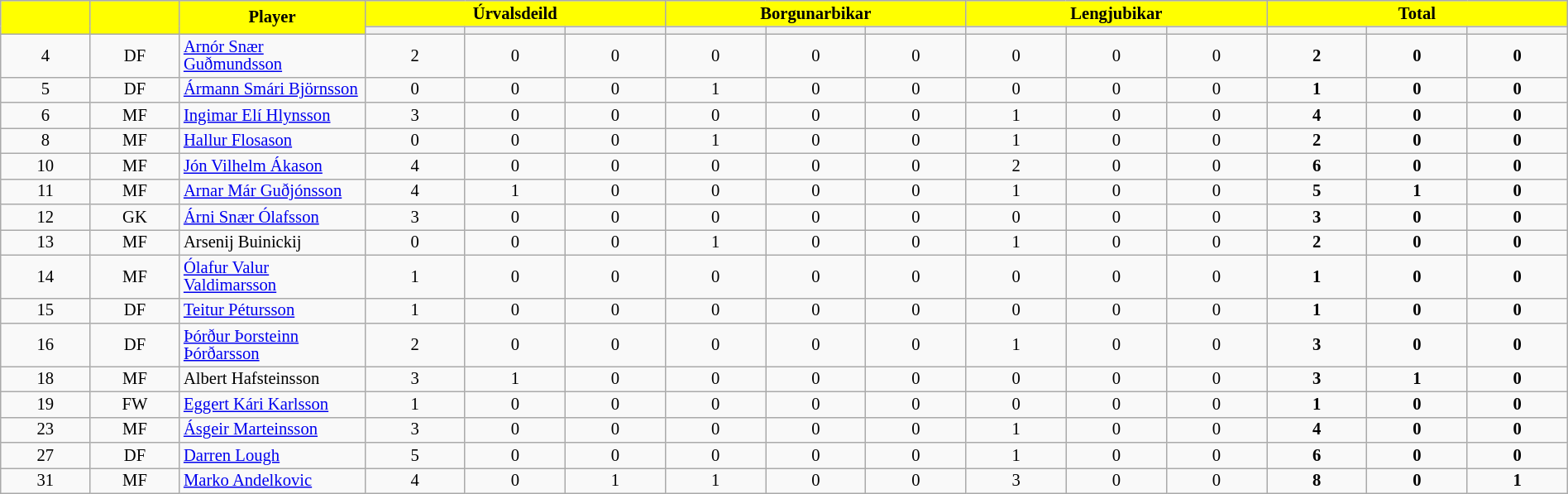<table class="wikitable"  style="font-size:86%; text-align:center; line-height:14px; width:100%;">
<tr>
<th rowspan=2 style="background:#ffff00; color:black; width:35px;"></th>
<th rowspan=2 style="background:#ffff00; color:black; width:35px;"></th>
<th rowspan=2 style="background:#ffff00; color:black; width:35px;">Player</th>
<th colspan=3 style="background:#ffff00; color:black; width:35px;"><strong>Úrvalsdeild</strong></th>
<th colspan=3 style="background:#ffff00; color:black; width:35px;"><strong>Borgunarbikar</strong></th>
<th colspan=3 style="background:#ffff00; color:black; width:35px;"><strong>Lengjubikar</strong></th>
<th colspan=3 style="background:#ffff00; color:black; width:35px;"><strong>Total</strong></th>
</tr>
<tr style="text-align:center;">
<th width=40></th>
<th width=40></th>
<th width=40></th>
<th width=40></th>
<th width=40></th>
<th width=40></th>
<th width=40></th>
<th width=40></th>
<th width=40></th>
<th width=40></th>
<th width=40></th>
<th width=40></th>
</tr>
<tr>
<td>4</td>
<td>DF</td>
<td style="text-align:left"> <a href='#'>Arnór Snær Guðmundsson</a></td>
<td>2</td>
<td>0</td>
<td>0</td>
<td>0</td>
<td>0</td>
<td>0</td>
<td>0</td>
<td>0</td>
<td>0</td>
<td><strong>2</strong></td>
<td><strong>0</strong></td>
<td><strong>0</strong></td>
</tr>
<tr>
<td>5</td>
<td>DF</td>
<td style="text-align:left"> <a href='#'>Ármann Smári Björnsson</a></td>
<td>0</td>
<td>0</td>
<td>0</td>
<td>1</td>
<td>0</td>
<td>0</td>
<td>0</td>
<td>0</td>
<td>0</td>
<td><strong>1</strong></td>
<td><strong>0</strong></td>
<td><strong>0</strong></td>
</tr>
<tr>
<td>6</td>
<td>MF</td>
<td style="text-align:left"> <a href='#'>Ingimar Elí Hlynsson</a></td>
<td>3</td>
<td>0</td>
<td>0</td>
<td>0</td>
<td>0</td>
<td>0</td>
<td>1</td>
<td>0</td>
<td>0</td>
<td><strong>4</strong></td>
<td><strong>0</strong></td>
<td><strong>0</strong></td>
</tr>
<tr>
<td>8</td>
<td>MF</td>
<td style="text-align:left"> <a href='#'>Hallur Flosason</a></td>
<td>0</td>
<td>0</td>
<td>0</td>
<td>1</td>
<td>0</td>
<td>0</td>
<td>1</td>
<td>0</td>
<td>0</td>
<td><strong>2</strong></td>
<td><strong>0</strong></td>
<td><strong>0</strong></td>
</tr>
<tr>
<td>10</td>
<td>MF</td>
<td style="text-align:left"> <a href='#'>Jón Vilhelm Ákason</a></td>
<td>4</td>
<td>0</td>
<td>0</td>
<td>0</td>
<td>0</td>
<td>0</td>
<td>2</td>
<td>0</td>
<td>0</td>
<td><strong>6</strong></td>
<td><strong>0</strong></td>
<td><strong>0</strong></td>
</tr>
<tr>
<td>11</td>
<td>MF</td>
<td style="text-align:left"> <a href='#'>Arnar Már Guðjónsson</a></td>
<td>4</td>
<td>1</td>
<td>0</td>
<td>0</td>
<td>0</td>
<td>0</td>
<td>1</td>
<td>0</td>
<td>0</td>
<td><strong>5</strong></td>
<td><strong>1</strong></td>
<td><strong>0</strong></td>
</tr>
<tr>
<td>12</td>
<td>GK</td>
<td style="text-align:left"> <a href='#'>Árni Snær Ólafsson</a></td>
<td>3</td>
<td>0</td>
<td>0</td>
<td>0</td>
<td>0</td>
<td>0</td>
<td>0</td>
<td>0</td>
<td>0</td>
<td><strong>3</strong></td>
<td><strong>0</strong></td>
<td><strong>0</strong></td>
</tr>
<tr>
<td>13</td>
<td>MF</td>
<td style="text-align:left"> Arsenij Buinickij</td>
<td>0</td>
<td>0</td>
<td>0</td>
<td>1</td>
<td>0</td>
<td>0</td>
<td>1</td>
<td>0</td>
<td>0</td>
<td><strong>2</strong></td>
<td><strong>0</strong></td>
<td><strong>0</strong></td>
</tr>
<tr>
<td>14</td>
<td>MF</td>
<td style="text-align:left"> <a href='#'>Ólafur Valur Valdimarsson</a></td>
<td>1</td>
<td>0</td>
<td>0</td>
<td>0</td>
<td>0</td>
<td>0</td>
<td>0</td>
<td>0</td>
<td>0</td>
<td><strong>1</strong></td>
<td><strong>0</strong></td>
<td><strong>0</strong></td>
</tr>
<tr>
<td>15</td>
<td>DF</td>
<td style="text-align:left"> <a href='#'>Teitur Pétursson</a></td>
<td>1</td>
<td>0</td>
<td>0</td>
<td>0</td>
<td>0</td>
<td>0</td>
<td>0</td>
<td>0</td>
<td>0</td>
<td><strong>1</strong></td>
<td><strong>0</strong></td>
<td><strong>0</strong></td>
</tr>
<tr>
<td>16</td>
<td>DF</td>
<td style="text-align:left"> <a href='#'>Þórður Þorsteinn Þórðarsson</a></td>
<td>2</td>
<td>0</td>
<td>0</td>
<td>0</td>
<td>0</td>
<td>0</td>
<td>1</td>
<td>0</td>
<td>0</td>
<td><strong>3</strong></td>
<td><strong>0</strong></td>
<td><strong>0</strong></td>
</tr>
<tr>
<td>18</td>
<td>MF</td>
<td style="text-align:left"> Albert Hafsteinsson</td>
<td>3</td>
<td>1</td>
<td>0</td>
<td>0</td>
<td>0</td>
<td>0</td>
<td>0</td>
<td>0</td>
<td>0</td>
<td><strong>3</strong></td>
<td><strong>1</strong></td>
<td><strong>0</strong></td>
</tr>
<tr>
<td>19</td>
<td>FW</td>
<td style="text-align:left"> <a href='#'>Eggert Kári Karlsson</a></td>
<td>1</td>
<td>0</td>
<td>0</td>
<td>0</td>
<td>0</td>
<td>0</td>
<td>0</td>
<td>0</td>
<td>0</td>
<td><strong>1</strong></td>
<td><strong>0</strong></td>
<td><strong>0</strong></td>
</tr>
<tr>
<td>23</td>
<td>MF</td>
<td style="text-align:left"> <a href='#'>Ásgeir Marteinsson</a></td>
<td>3</td>
<td>0</td>
<td>0</td>
<td>0</td>
<td>0</td>
<td>0</td>
<td>1</td>
<td>0</td>
<td>0</td>
<td><strong>4</strong></td>
<td><strong>0</strong></td>
<td><strong>0</strong></td>
</tr>
<tr>
<td>27</td>
<td>DF</td>
<td style="text-align:left"> <a href='#'>Darren Lough</a></td>
<td>5</td>
<td>0</td>
<td>0</td>
<td>0</td>
<td>0</td>
<td>0</td>
<td>1</td>
<td>0</td>
<td>0</td>
<td><strong>6</strong></td>
<td><strong>0</strong></td>
<td><strong>0</strong></td>
</tr>
<tr>
<td>31</td>
<td>MF</td>
<td style="text-align:left"> <a href='#'>Marko Andelkovic</a></td>
<td>4</td>
<td>0</td>
<td>1</td>
<td>1</td>
<td>0</td>
<td>0</td>
<td>3</td>
<td>0</td>
<td>0</td>
<td><strong>8</strong></td>
<td><strong>0</strong></td>
<td><strong>1</strong></td>
</tr>
</table>
